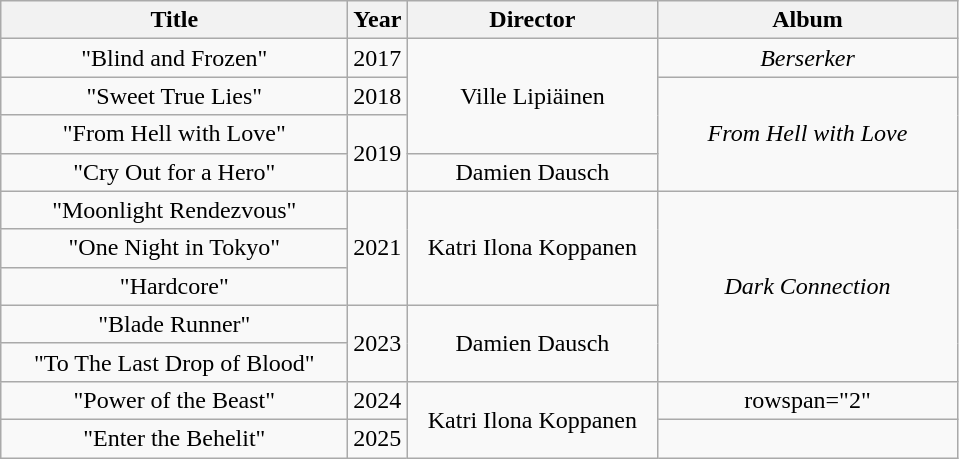<table class="wikitable" plainrowheaders" style="text-align:center;">
<tr>
<th scope="col" style="width:14em;">Title</th>
<th scope="col" style="width:2em;">Year</th>
<th scope="col" style="width:10em;">Director</th>
<th scope="col" style="width:12em;">Album</th>
</tr>
<tr>
<td>"Blind and Frozen"</td>
<td>2017</td>
<td rowspan="3">Ville Lipiäinen</td>
<td><em>Berserker</em></td>
</tr>
<tr>
<td>"Sweet True Lies"</td>
<td>2018</td>
<td rowspan="3"><em>From Hell with Love</em></td>
</tr>
<tr>
<td>"From Hell with Love"</td>
<td rowspan="2">2019</td>
</tr>
<tr>
<td>"Cry Out for a Hero"</td>
<td>Damien Dausch</td>
</tr>
<tr>
<td>"Moonlight Rendezvous"</td>
<td rowspan="3">2021</td>
<td rowspan="3">Katri Ilona Koppanen</td>
<td rowspan="5"><em>Dark Connection</em></td>
</tr>
<tr>
<td>"One Night in Tokyo"</td>
</tr>
<tr>
<td>"Hardcore"</td>
</tr>
<tr>
<td>"Blade Runner"</td>
<td rowspan="2">2023</td>
<td rowspan="2">Damien Dausch</td>
</tr>
<tr>
<td>"To The Last Drop of Blood"</td>
</tr>
<tr>
<td>"Power of the Beast"</td>
<td>2024</td>
<td rowspan="2">Katri Ilona Koppanen</td>
<td>rowspan="2" </td>
</tr>
<tr>
<td>"Enter the Behelit"</td>
<td>2025</td>
</tr>
</table>
